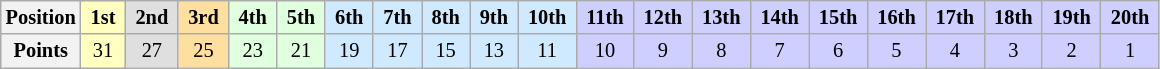<table class="wikitable" style="font-size:85%; text-align:center">
<tr>
<th>Position</th>
<td style="background:#FFFFBF;"> <strong>1st</strong> </td>
<td style="background:#DFDFDF;"> <strong>2nd</strong> </td>
<td style="background:#FFDF9F;"> <strong>3rd</strong> </td>
<td style="background:#DFFFDF;"> <strong>4th</strong> </td>
<td style="background:#DFFFDF;"> <strong>5th</strong> </td>
<td style="background:#CFEAFF;"> <strong>6th</strong> </td>
<td style="background:#CFEAFF;"> <strong>7th</strong> </td>
<td style="background:#CFEAFF;"> <strong>8th</strong> </td>
<td style="background:#CFEAFF;"> <strong>9th</strong> </td>
<td style="background:#CFEAFF;"> <strong>10th</strong> </td>
<td style="background:#CFCFFF;"> <strong>11th</strong> </td>
<td style="background:#CFCFFF;"> <strong>12th</strong> </td>
<td style="background:#CFCFFF;"> <strong>13th</strong> </td>
<td style="background:#CFCFFF;"> <strong>14th</strong> </td>
<td style="background:#CFCFFF;"> <strong>15th</strong> </td>
<td style="background:#CFCFFF;"> <strong>16th</strong> </td>
<td style="background:#CFCFFF;"> <strong>17th</strong> </td>
<td style="background:#CFCFFF;"> <strong>18th</strong> </td>
<td style="background:#CFCFFF;"> <strong>19th</strong> </td>
<td style="background:#CFCFFF;"> <strong>20th</strong> </td>
</tr>
<tr>
<th>Points</th>
<td style="background:#FFFFBF;">31</td>
<td style="background:#DFDFDF;">27</td>
<td style="background:#FFDF9F;">25</td>
<td style="background:#DFFFDF;">23</td>
<td style="background:#DFFFDF;">21</td>
<td style="background:#CFEAFF;">19</td>
<td style="background:#CFEAFF;">17</td>
<td style="background:#CFEAFF;">15</td>
<td style="background:#CFEAFF;">13</td>
<td style="background:#CFEAFF;">11</td>
<td style="background:#CFCFFF;">10</td>
<td style="background:#CFCFFF;">9</td>
<td style="background:#CFCFFF;">8</td>
<td style="background:#CFCFFF;">7</td>
<td style="background:#CFCFFF;">6</td>
<td style="background:#CFCFFF;">5</td>
<td style="background:#CFCFFF;">4</td>
<td style="background:#CFCFFF;">3</td>
<td style="background:#CFCFFF;">2</td>
<td style="background:#CFCFFF;">1</td>
</tr>
</table>
